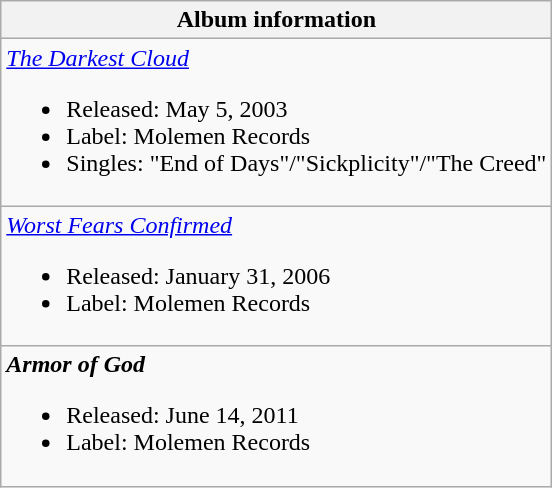<table class="wikitable">
<tr>
<th align="left">Album information</th>
</tr>
<tr>
<td align="left"><em><a href='#'>The Darkest Cloud</a></em><br><ul><li>Released: May 5, 2003</li><li>Label: Molemen Records</li><li>Singles: "End of Days"/"Sickplicity"/"The Creed"</li></ul></td>
</tr>
<tr>
<td align="left"><em><a href='#'>Worst Fears Confirmed</a></em><br><ul><li>Released: January 31, 2006</li><li>Label: Molemen Records</li></ul></td>
</tr>
<tr>
<td align="left"><strong><em>Armor of God</em></strong><br><ul><li>Released: June 14, 2011</li><li>Label: Molemen Records</li></ul></td>
</tr>
</table>
